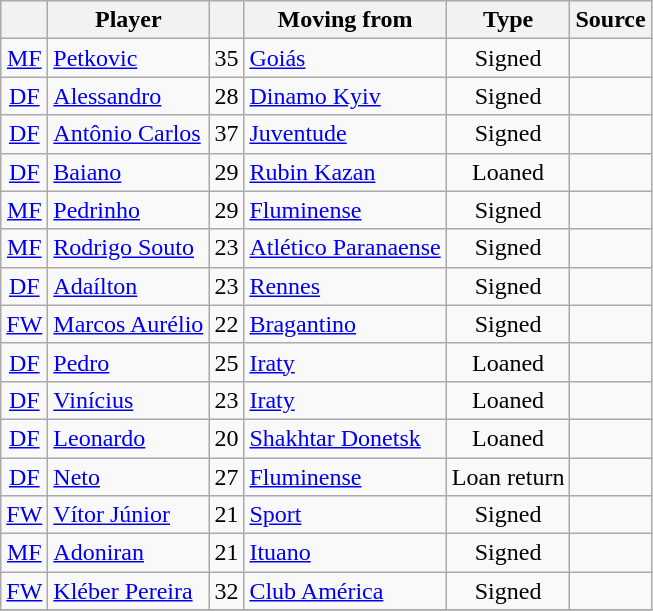<table class="wikitable sortable" style="text-align:center;">
<tr>
<th></th>
<th>Player</th>
<th></th>
<th>Moving from</th>
<th>Type</th>
<th>Source</th>
</tr>
<tr --->
<td><a href='#'>MF</a></td>
<td style="text-align:left;"> <a href='#'>Petkovic</a></td>
<td>35</td>
<td style="text-align:left;"><a href='#'>Goiás</a></td>
<td>Signed</td>
<td><small></small></td>
</tr>
<tr --->
<td><a href='#'>DF</a></td>
<td style="text-align:left;"> <a href='#'>Alessandro</a></td>
<td>28</td>
<td style="text-align:left;"><a href='#'>Dinamo Kyiv</a> </td>
<td>Signed</td>
<td><small></small></td>
</tr>
<tr --->
<td><a href='#'>DF</a></td>
<td style="text-align:left;"> <a href='#'>Antônio Carlos</a></td>
<td>37</td>
<td style="text-align:left;"><a href='#'>Juventude</a></td>
<td>Signed</td>
<td><small></small></td>
</tr>
<tr --->
<td><a href='#'>DF</a></td>
<td style="text-align:left;"> <a href='#'>Baiano</a></td>
<td>29</td>
<td style="text-align:left;"><a href='#'>Rubin Kazan</a> </td>
<td>Loaned</td>
<td><small></small></td>
</tr>
<tr --->
<td><a href='#'>MF</a></td>
<td style="text-align:left;"> <a href='#'>Pedrinho</a></td>
<td>29</td>
<td style="text-align:left;"><a href='#'>Fluminense</a></td>
<td>Signed</td>
<td><small></small></td>
</tr>
<tr --->
<td><a href='#'>MF</a></td>
<td style="text-align:left;"> <a href='#'>Rodrigo Souto</a></td>
<td>23</td>
<td style="text-align:left;"><a href='#'>Atlético Paranaense</a></td>
<td>Signed</td>
<td><small></small></td>
</tr>
<tr --->
<td><a href='#'>DF</a></td>
<td style="text-align:left;"> <a href='#'>Adaílton</a></td>
<td>23</td>
<td style="text-align:left;"><a href='#'>Rennes</a> </td>
<td>Signed</td>
<td><small></small></td>
</tr>
<tr --->
<td><a href='#'>FW</a></td>
<td style="text-align:left;"> <a href='#'>Marcos Aurélio</a></td>
<td>22</td>
<td style="text-align:left;"><a href='#'>Bragantino</a></td>
<td>Signed</td>
<td><small></small></td>
</tr>
<tr --->
<td><a href='#'>DF</a></td>
<td style="text-align:left;"> <a href='#'>Pedro</a></td>
<td>25</td>
<td style="text-align:left;"><a href='#'>Iraty</a></td>
<td>Loaned</td>
<td><small></small></td>
</tr>
<tr --->
<td><a href='#'>DF</a></td>
<td style="text-align:left;"> <a href='#'>Vinícius</a></td>
<td>23</td>
<td style="text-align:left;"><a href='#'>Iraty</a></td>
<td>Loaned</td>
<td><small></small></td>
</tr>
<tr --->
<td><a href='#'>DF</a></td>
<td style="text-align:left;"> <a href='#'>Leonardo</a></td>
<td>20</td>
<td style="text-align:left;"><a href='#'>Shakhtar Donetsk</a> </td>
<td>Loaned</td>
<td><small></small></td>
</tr>
<tr --->
<td><a href='#'>DF</a></td>
<td style="text-align:left;"> <a href='#'>Neto</a></td>
<td>27</td>
<td style="text-align:left;"><a href='#'>Fluminense</a></td>
<td>Loan return</td>
<td></td>
</tr>
<tr --->
<td><a href='#'>FW</a></td>
<td style="text-align:left;"> <a href='#'>Vítor Júnior</a></td>
<td>21</td>
<td style="text-align:left;"><a href='#'>Sport</a></td>
<td>Signed</td>
<td><small></small></td>
</tr>
<tr --->
<td><a href='#'>MF</a></td>
<td style="text-align:left;"> <a href='#'>Adoniran</a></td>
<td>21</td>
<td style="text-align:left;"><a href='#'>Ituano</a></td>
<td>Signed</td>
<td><small></small></td>
</tr>
<tr --->
<td><a href='#'>FW</a></td>
<td style="text-align:left;"> <a href='#'>Kléber Pereira</a></td>
<td>32</td>
<td style="text-align:left;"><a href='#'>Club América</a> </td>
<td>Signed</td>
<td><small></small></td>
</tr>
<tr --->
</tr>
</table>
